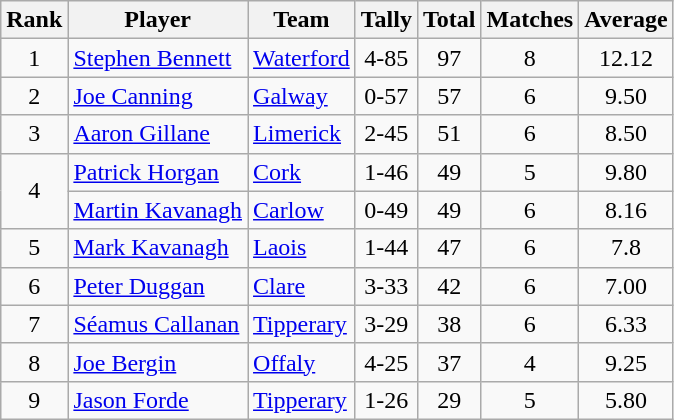<table class="wikitable">
<tr>
<th>Rank</th>
<th>Player</th>
<th>Team</th>
<th>Tally</th>
<th>Total</th>
<th>Matches</th>
<th>Average</th>
</tr>
<tr>
<td rowspan=1 align=center>1</td>
<td><a href='#'>Stephen Bennett</a></td>
<td><a href='#'>Waterford</a></td>
<td align=center>4-85</td>
<td align=center>97</td>
<td align=center>8</td>
<td align=center>12.12</td>
</tr>
<tr>
<td rowspan=1 align=center>2</td>
<td><a href='#'>Joe Canning</a></td>
<td><a href='#'>Galway</a></td>
<td align=center>0-57</td>
<td align=center>57</td>
<td align=center>6</td>
<td align=center>9.50</td>
</tr>
<tr>
<td rowspan=1 align=center>3</td>
<td><a href='#'>Aaron Gillane</a></td>
<td><a href='#'>Limerick</a></td>
<td align=center>2-45</td>
<td align=center>51</td>
<td align=center>6</td>
<td align=center>8.50</td>
</tr>
<tr>
<td rowspan=2 align=center>4</td>
<td><a href='#'>Patrick Horgan</a></td>
<td><a href='#'>Cork</a></td>
<td align=center>1-46</td>
<td align=center>49</td>
<td align=center>5</td>
<td align=center>9.80</td>
</tr>
<tr>
<td><a href='#'>Martin Kavanagh</a></td>
<td><a href='#'>Carlow</a></td>
<td align=center>0-49</td>
<td align=center>49</td>
<td align=center>6</td>
<td align=center>8.16</td>
</tr>
<tr>
<td rowspan=1 align=center>5</td>
<td><a href='#'>Mark Kavanagh</a></td>
<td><a href='#'>Laois</a></td>
<td align=center>1-44</td>
<td align=center>47</td>
<td align=center>6</td>
<td align=center>7.8</td>
</tr>
<tr>
<td rowspan=1 align=center>6</td>
<td><a href='#'>Peter Duggan</a></td>
<td><a href='#'>Clare</a></td>
<td align=center>3-33</td>
<td align=center>42</td>
<td align=center>6</td>
<td align=center>7.00</td>
</tr>
<tr>
<td rowspan=1 align=center>7</td>
<td><a href='#'>Séamus Callanan</a></td>
<td><a href='#'>Tipperary</a></td>
<td align=center>3-29</td>
<td align=center>38</td>
<td align=center>6</td>
<td align=center>6.33</td>
</tr>
<tr>
<td rowspan=1 align=center>8</td>
<td><a href='#'>Joe Bergin</a></td>
<td><a href='#'>Offaly</a></td>
<td align=center>4-25</td>
<td align=center>37</td>
<td align=center>4</td>
<td align=center>9.25</td>
</tr>
<tr>
<td rowspan=1 align=center>9</td>
<td><a href='#'>Jason Forde</a></td>
<td><a href='#'>Tipperary</a></td>
<td align=center>1-26</td>
<td align=center>29</td>
<td align=center>5</td>
<td align=center>5.80</td>
</tr>
</table>
